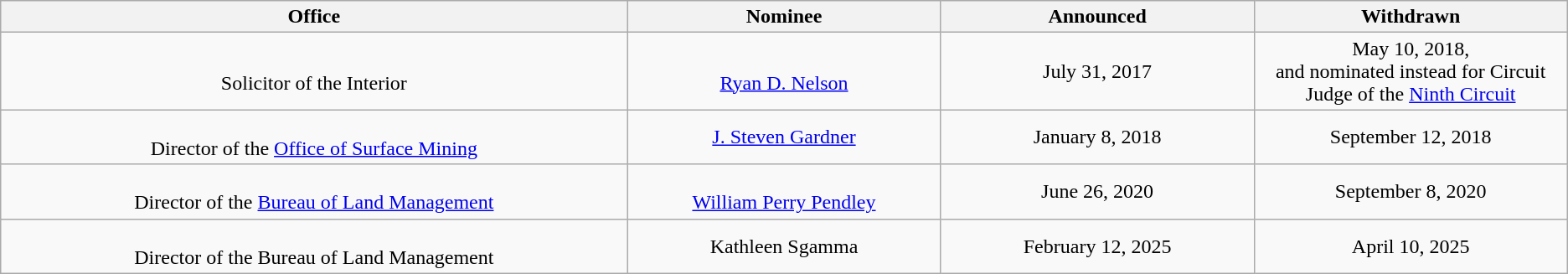<table class="wikitable sortable" style="text-align:center">
<tr>
<th style="width:40%;">Office</th>
<th style="width:20%;">Nominee</th>
<th style="width:20%;">Announced</th>
<th style="width:20%;">Withdrawn</th>
</tr>
<tr>
<td><br>Solicitor of the Interior</td>
<td><br><a href='#'>Ryan D. Nelson</a></td>
<td>July 31, 2017</td>
<td>May 10, 2018,<br> and nominated instead for Circuit Judge of the <a href='#'>Ninth Circuit</a></td>
</tr>
<tr>
<td><br>Director of the <a href='#'>Office of Surface Mining</a></td>
<td><a href='#'>J. Steven Gardner</a></td>
<td>January 8, 2018</td>
<td>September 12, 2018</td>
</tr>
<tr>
<td><br>Director of the <a href='#'>Bureau of Land Management</a></td>
<td><br><a href='#'>William Perry Pendley</a></td>
<td>June 26, 2020</td>
<td>September 8, 2020</td>
</tr>
<tr>
<td><br>Director of the Bureau of Land Management</td>
<td>Kathleen Sgamma</td>
<td>February 12, 2025</td>
<td>April 10, 2025</td>
</tr>
</table>
